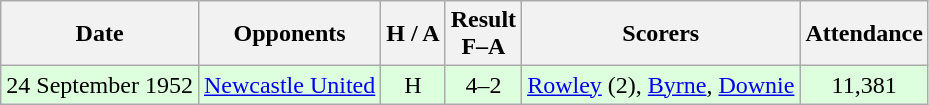<table class="wikitable" style="text-align:center">
<tr>
<th>Date</th>
<th>Opponents</th>
<th>H / A</th>
<th>Result<br>F–A</th>
<th>Scorers</th>
<th>Attendance</th>
</tr>
<tr bgcolor="#ddffdd">
<td>24 September 1952</td>
<td><a href='#'>Newcastle United</a></td>
<td>H</td>
<td>4–2</td>
<td><a href='#'>Rowley</a> (2), <a href='#'>Byrne</a>, <a href='#'>Downie</a></td>
<td>11,381</td>
</tr>
</table>
